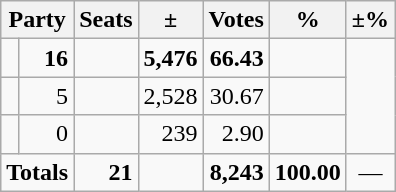<table class=wikitable>
<tr>
<th colspan=2 align=center>Party</th>
<th valign=top>Seats</th>
<th valign=top>±</th>
<th valign=top>Votes</th>
<th valign=top>%</th>
<th valign=top>±%</th>
</tr>
<tr>
<td></td>
<td align=right><strong>16</strong></td>
<td align=right></td>
<td align=right><strong>5,476</strong></td>
<td align=right><strong>66.43</strong></td>
<td align=right></td>
</tr>
<tr>
<td></td>
<td align=right>5</td>
<td align=right></td>
<td align=right>2,528</td>
<td align=right>30.67</td>
<td align=right></td>
</tr>
<tr>
<td></td>
<td align=right>0</td>
<td align=right></td>
<td align=right>239</td>
<td align=right>2.90</td>
<td align=right></td>
</tr>
<tr>
<td colspan=2 align=center><strong>Totals</strong></td>
<td align=right><strong>21</strong></td>
<td align=center><strong></strong></td>
<td align=right><strong>8,243</strong></td>
<td align=center><strong>100.00</strong></td>
<td align=center>—</td>
</tr>
</table>
